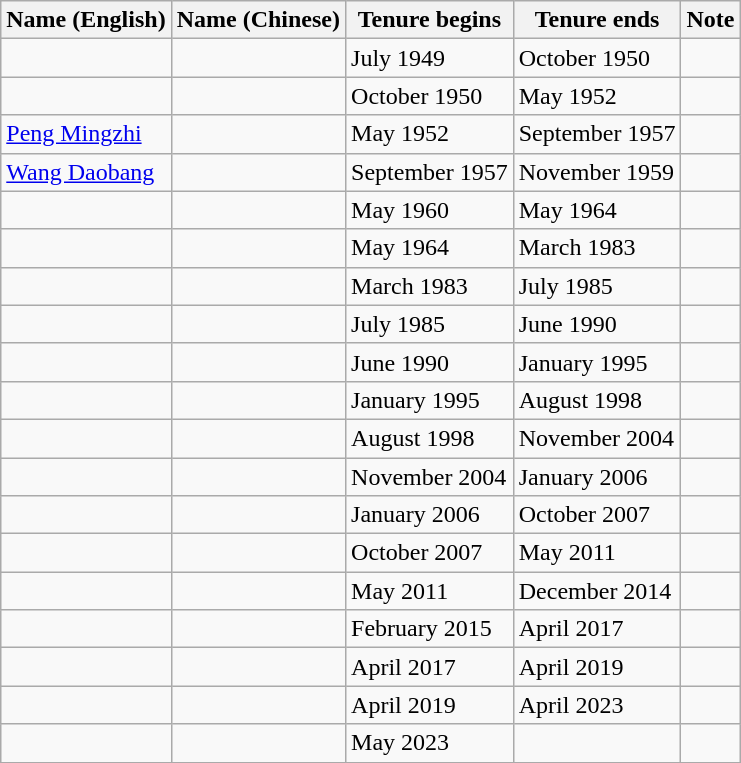<table class="wikitable">
<tr>
<th>Name (English)</th>
<th>Name (Chinese)</th>
<th>Tenure begins</th>
<th>Tenure ends</th>
<th>Note</th>
</tr>
<tr>
<td></td>
<td></td>
<td>July 1949</td>
<td>October 1950</td>
<td></td>
</tr>
<tr>
<td></td>
<td></td>
<td>October 1950</td>
<td>May 1952</td>
<td></td>
</tr>
<tr>
<td><a href='#'>Peng Mingzhi</a></td>
<td></td>
<td>May 1952</td>
<td>September 1957</td>
<td></td>
</tr>
<tr>
<td><a href='#'>Wang Daobang</a></td>
<td></td>
<td>September 1957</td>
<td>November 1959</td>
<td></td>
</tr>
<tr>
<td></td>
<td></td>
<td>May 1960</td>
<td>May 1964</td>
<td></td>
</tr>
<tr>
<td></td>
<td></td>
<td>May 1964</td>
<td>March 1983</td>
<td></td>
</tr>
<tr>
<td></td>
<td></td>
<td>March 1983</td>
<td>July 1985</td>
<td></td>
</tr>
<tr>
<td></td>
<td></td>
<td>July 1985</td>
<td>June 1990</td>
<td></td>
</tr>
<tr>
<td></td>
<td></td>
<td>June 1990</td>
<td>January 1995</td>
<td></td>
</tr>
<tr>
<td></td>
<td></td>
<td>January 1995</td>
<td>August 1998</td>
<td></td>
</tr>
<tr>
<td></td>
<td></td>
<td>August 1998</td>
<td>November 2004</td>
<td></td>
</tr>
<tr>
<td></td>
<td></td>
<td>November 2004</td>
<td>January 2006</td>
<td></td>
</tr>
<tr>
<td></td>
<td></td>
<td>January 2006</td>
<td>October 2007</td>
<td></td>
</tr>
<tr>
<td></td>
<td></td>
<td>October 2007</td>
<td>May 2011</td>
<td></td>
</tr>
<tr>
<td></td>
<td></td>
<td>May 2011</td>
<td>December 2014</td>
<td></td>
</tr>
<tr>
<td></td>
<td></td>
<td>February 2015</td>
<td>April 2017</td>
<td></td>
</tr>
<tr>
<td></td>
<td></td>
<td>April 2017</td>
<td>April 2019</td>
<td></td>
</tr>
<tr>
<td></td>
<td></td>
<td>April 2019</td>
<td>April 2023</td>
<td></td>
</tr>
<tr>
<td></td>
<td></td>
<td>May 2023</td>
<td></td>
<td></td>
</tr>
<tr>
</tr>
</table>
